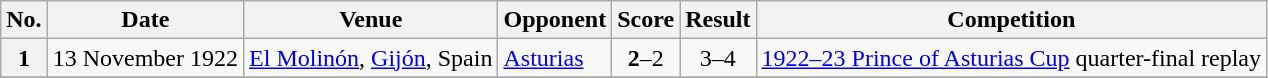<table class="wikitable sortable plainrowheaders">
<tr>
<th scope=col>No.</th>
<th scope=col>Date</th>
<th scope=col>Venue</th>
<th scope=col>Opponent</th>
<th scope=col>Score</th>
<th scope=col>Result</th>
<th scope=col>Competition</th>
</tr>
<tr>
<th scope=row style=text-align:center>1</th>
<td>13 November 1922</td>
<td><a href='#'>El Molinón</a>, <a href='#'>Gijón</a>, Spain</td>
<td> <a href='#'>Asturias</a></td>
<td align=center><strong>2</strong>–2</td>
<td align=center>3–4</td>
<td><a href='#'>1922–23 Prince of Asturias Cup</a> quarter-final replay</td>
</tr>
<tr>
</tr>
</table>
